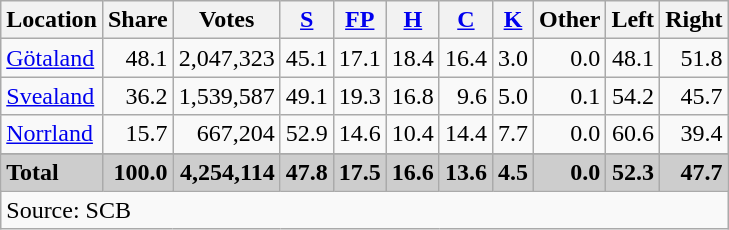<table class="wikitable sortable" style=text-align:right>
<tr>
<th>Location</th>
<th>Share</th>
<th>Votes</th>
<th><a href='#'>S</a></th>
<th><a href='#'>FP</a></th>
<th><a href='#'>H</a></th>
<th><a href='#'>C</a></th>
<th><a href='#'>K</a></th>
<th>Other</th>
<th>Left</th>
<th>Right</th>
</tr>
<tr>
<td align=left><a href='#'>Götaland</a></td>
<td>48.1</td>
<td>2,047,323</td>
<td>45.1</td>
<td>17.1</td>
<td>18.4</td>
<td>16.4</td>
<td>3.0</td>
<td>0.0</td>
<td>48.1</td>
<td>51.8</td>
</tr>
<tr>
<td align=left><a href='#'>Svealand</a></td>
<td>36.2</td>
<td>1,539,587</td>
<td>49.1</td>
<td>19.3</td>
<td>16.8</td>
<td>9.6</td>
<td>5.0</td>
<td>0.1</td>
<td>54.2</td>
<td>45.7</td>
</tr>
<tr>
<td align=left><a href='#'>Norrland</a></td>
<td>15.7</td>
<td>667,204</td>
<td>52.9</td>
<td>14.6</td>
<td>10.4</td>
<td>14.4</td>
<td>7.7</td>
<td>0.0</td>
<td>60.6</td>
<td>39.4</td>
</tr>
<tr>
</tr>
<tr style="background:#CDCDCD;">
<td align=left><strong>Total</strong></td>
<td><strong>100.0</strong></td>
<td><strong>4,254,114</strong></td>
<td><strong>47.8</strong></td>
<td><strong>17.5</strong></td>
<td><strong>16.6</strong></td>
<td><strong>13.6</strong></td>
<td><strong>4.5</strong></td>
<td><strong>0.0</strong></td>
<td><strong>52.3</strong></td>
<td><strong>47.7</strong></td>
</tr>
<tr>
<td align=left colspan=11>Source: SCB </td>
</tr>
</table>
